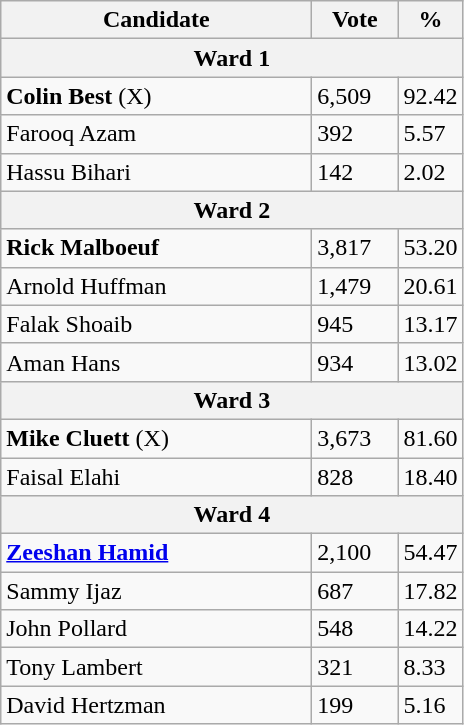<table class="wikitable">
<tr>
<th bgcolor="#DDDDFF" width="200px">Candidate</th>
<th bgcolor="#DDDDFF" width="50px">Vote</th>
<th bgcolor="#DDDDFF" width="30px">%</th>
</tr>
<tr>
<th colspan="3">Ward 1</th>
</tr>
<tr>
<td><strong>Colin Best</strong> (X)</td>
<td>6,509</td>
<td>92.42</td>
</tr>
<tr>
<td>Farooq Azam</td>
<td>392</td>
<td>5.57</td>
</tr>
<tr>
<td>Hassu Bihari</td>
<td>142</td>
<td>2.02</td>
</tr>
<tr>
<th colspan="3">Ward 2</th>
</tr>
<tr>
<td><strong>Rick Malboeuf</strong></td>
<td>3,817</td>
<td>53.20</td>
</tr>
<tr>
<td>Arnold Huffman</td>
<td>1,479</td>
<td>20.61</td>
</tr>
<tr>
<td>Falak Shoaib</td>
<td>945</td>
<td>13.17</td>
</tr>
<tr>
<td>Aman Hans</td>
<td>934</td>
<td>13.02</td>
</tr>
<tr>
<th colspan="3">Ward 3</th>
</tr>
<tr>
<td><strong>Mike Cluett</strong> (X)</td>
<td>3,673</td>
<td>81.60</td>
</tr>
<tr>
<td>Faisal Elahi</td>
<td>828</td>
<td>18.40</td>
</tr>
<tr>
<th colspan="3">Ward 4</th>
</tr>
<tr>
<td><strong><a href='#'>Zeeshan Hamid</a></strong></td>
<td>2,100</td>
<td>54.47</td>
</tr>
<tr>
<td>Sammy Ijaz</td>
<td>687</td>
<td>17.82</td>
</tr>
<tr>
<td>John Pollard</td>
<td>548</td>
<td>14.22</td>
</tr>
<tr>
<td>Tony Lambert</td>
<td>321</td>
<td>8.33</td>
</tr>
<tr>
<td>David Hertzman</td>
<td>199</td>
<td>5.16</td>
</tr>
</table>
